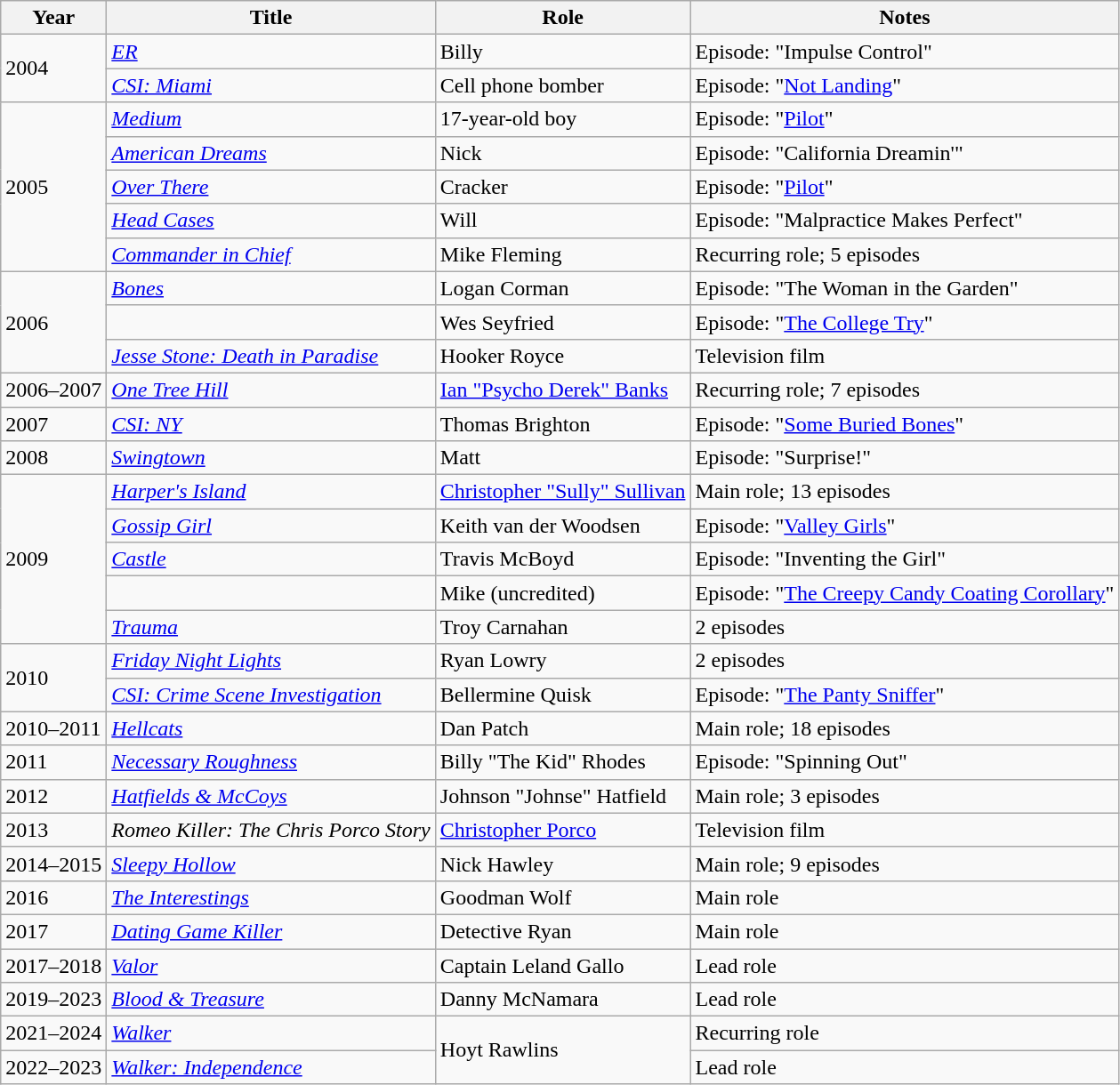<table class="wikitable sortable">
<tr>
<th>Year</th>
<th>Title</th>
<th>Role</th>
<th class="unsortable">Notes</th>
</tr>
<tr>
<td rowspan="2">2004</td>
<td><em><a href='#'>ER</a></em></td>
<td>Billy</td>
<td>Episode: "Impulse Control"</td>
</tr>
<tr>
<td><em><a href='#'>CSI: Miami</a></em></td>
<td>Cell phone bomber</td>
<td>Episode: "<a href='#'>Not Landing</a>"</td>
</tr>
<tr>
<td rowspan="5">2005</td>
<td><em><a href='#'>Medium</a></em></td>
<td>17-year-old boy</td>
<td>Episode: "<a href='#'>Pilot</a>"</td>
</tr>
<tr>
<td><em><a href='#'>American Dreams</a></em></td>
<td>Nick</td>
<td>Episode: "California Dreamin'"</td>
</tr>
<tr>
<td><em><a href='#'>Over There</a></em></td>
<td>Cracker</td>
<td>Episode: "<a href='#'>Pilot</a>"</td>
</tr>
<tr>
<td><em><a href='#'>Head Cases</a></em></td>
<td>Will</td>
<td>Episode: "Malpractice Makes Perfect"</td>
</tr>
<tr>
<td><em><a href='#'>Commander in Chief</a></em></td>
<td>Mike Fleming</td>
<td>Recurring role; 5 episodes</td>
</tr>
<tr>
<td rowspan="3">2006</td>
<td><em><a href='#'>Bones</a></em></td>
<td>Logan Corman</td>
<td>Episode: "The Woman in the Garden"</td>
</tr>
<tr>
<td><em></em></td>
<td>Wes Seyfried</td>
<td>Episode: "<a href='#'>The College Try</a>"</td>
</tr>
<tr>
<td><em><a href='#'>Jesse Stone: Death in Paradise</a></em></td>
<td>Hooker Royce</td>
<td>Television film</td>
</tr>
<tr>
<td>2006–2007</td>
<td><em><a href='#'>One Tree Hill</a></em></td>
<td><a href='#'>Ian "Psycho Derek" Banks</a></td>
<td>Recurring role; 7 episodes</td>
</tr>
<tr>
<td>2007</td>
<td><em><a href='#'>CSI: NY</a></em></td>
<td>Thomas Brighton</td>
<td>Episode: "<a href='#'>Some Buried Bones</a>"</td>
</tr>
<tr>
<td>2008</td>
<td><em><a href='#'>Swingtown</a></em></td>
<td>Matt</td>
<td>Episode: "Surprise!"</td>
</tr>
<tr>
<td rowspan="5">2009</td>
<td><em><a href='#'>Harper's Island</a></em></td>
<td><a href='#'>Christopher "Sully" Sullivan</a></td>
<td>Main role; 13 episodes</td>
</tr>
<tr>
<td><em><a href='#'>Gossip Girl</a></em></td>
<td>Keith van der Woodsen</td>
<td>Episode: "<a href='#'>Valley Girls</a>"</td>
</tr>
<tr>
<td><em><a href='#'>Castle</a></em></td>
<td>Travis McBoyd</td>
<td>Episode: "Inventing the Girl"</td>
</tr>
<tr>
<td><em></em></td>
<td>Mike (uncredited)</td>
<td>Episode: "<a href='#'>The Creepy Candy Coating Corollary</a>"</td>
</tr>
<tr>
<td><em><a href='#'>Trauma</a></em></td>
<td>Troy Carnahan</td>
<td>2 episodes</td>
</tr>
<tr>
<td rowspan="2">2010</td>
<td><em><a href='#'>Friday Night Lights</a></em></td>
<td>Ryan Lowry</td>
<td>2 episodes</td>
</tr>
<tr>
<td><em><a href='#'>CSI: Crime Scene Investigation</a></em></td>
<td>Bellermine Quisk</td>
<td>Episode: "<a href='#'>The Panty Sniffer</a>"</td>
</tr>
<tr>
<td>2010–2011</td>
<td><em><a href='#'>Hellcats</a></em></td>
<td>Dan Patch</td>
<td>Main role; 18 episodes</td>
</tr>
<tr>
<td>2011</td>
<td><em><a href='#'>Necessary Roughness</a></em></td>
<td>Billy "The Kid" Rhodes</td>
<td>Episode: "Spinning Out"</td>
</tr>
<tr>
<td>2012</td>
<td><em><a href='#'>Hatfields & McCoys</a></em></td>
<td>Johnson "Johnse" Hatfield</td>
<td>Main role; 3 episodes</td>
</tr>
<tr>
<td>2013</td>
<td><em>Romeo Killer: The Chris Porco Story</em></td>
<td><a href='#'>Christopher Porco</a></td>
<td>Television film</td>
</tr>
<tr>
<td>2014–2015</td>
<td><em><a href='#'>Sleepy Hollow</a></em></td>
<td>Nick Hawley</td>
<td>Main role; 9 episodes</td>
</tr>
<tr>
<td>2016</td>
<td><em><a href='#'>The Interestings</a></em></td>
<td>Goodman Wolf</td>
<td>Main role</td>
</tr>
<tr>
<td>2017</td>
<td><em><a href='#'>Dating Game Killer</a></em></td>
<td>Detective Ryan</td>
<td>Main role</td>
</tr>
<tr>
<td>2017–2018</td>
<td><em><a href='#'>Valor</a></em></td>
<td>Captain Leland Gallo</td>
<td>Lead role</td>
</tr>
<tr>
<td>2019–2023</td>
<td><em><a href='#'>Blood & Treasure</a></em></td>
<td>Danny McNamara</td>
<td>Lead role</td>
</tr>
<tr>
<td>2021–2024</td>
<td><em><a href='#'>Walker</a></em></td>
<td rowspan="2">Hoyt Rawlins</td>
<td>Recurring role</td>
</tr>
<tr>
<td>2022–2023</td>
<td><em><a href='#'>Walker: Independence</a></em></td>
<td>Lead role</td>
</tr>
</table>
